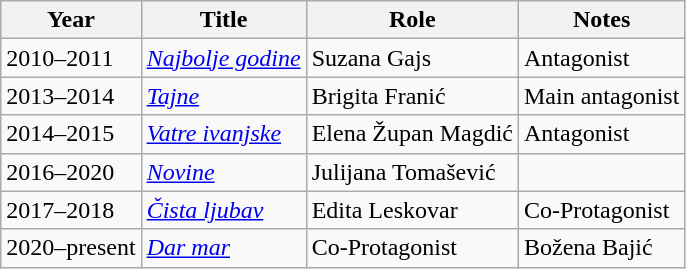<table class="wikitable sortable">
<tr>
<th>Year</th>
<th>Title</th>
<th>Role</th>
<th class="unsortable">Notes</th>
</tr>
<tr>
<td>2010–2011</td>
<td><em><a href='#'>Najbolje godine</a></em></td>
<td>Suzana Gajs</td>
<td>Antagonist</td>
</tr>
<tr>
<td>2013–2014</td>
<td><em><a href='#'>Tajne</a></em></td>
<td>Brigita Franić</td>
<td>Main antagonist</td>
</tr>
<tr>
<td>2014–2015</td>
<td><em><a href='#'>Vatre ivanjske</a></em></td>
<td>Elena Župan Magdić</td>
<td>Antagonist</td>
</tr>
<tr>
<td>2016–2020</td>
<td><em><a href='#'>Novine</a></em></td>
<td>Julijana Tomašević</td>
<td></td>
</tr>
<tr>
<td>2017–2018</td>
<td><em><a href='#'>Čista ljubav</a></em></td>
<td>Edita Leskovar</td>
<td>Co-Protagonist</td>
</tr>
<tr>
<td>2020–present</td>
<td><em><a href='#'>Dar mar</a></em></td>
<td>Co-Protagonist</td>
<td>Božena Bajić</td>
</tr>
</table>
